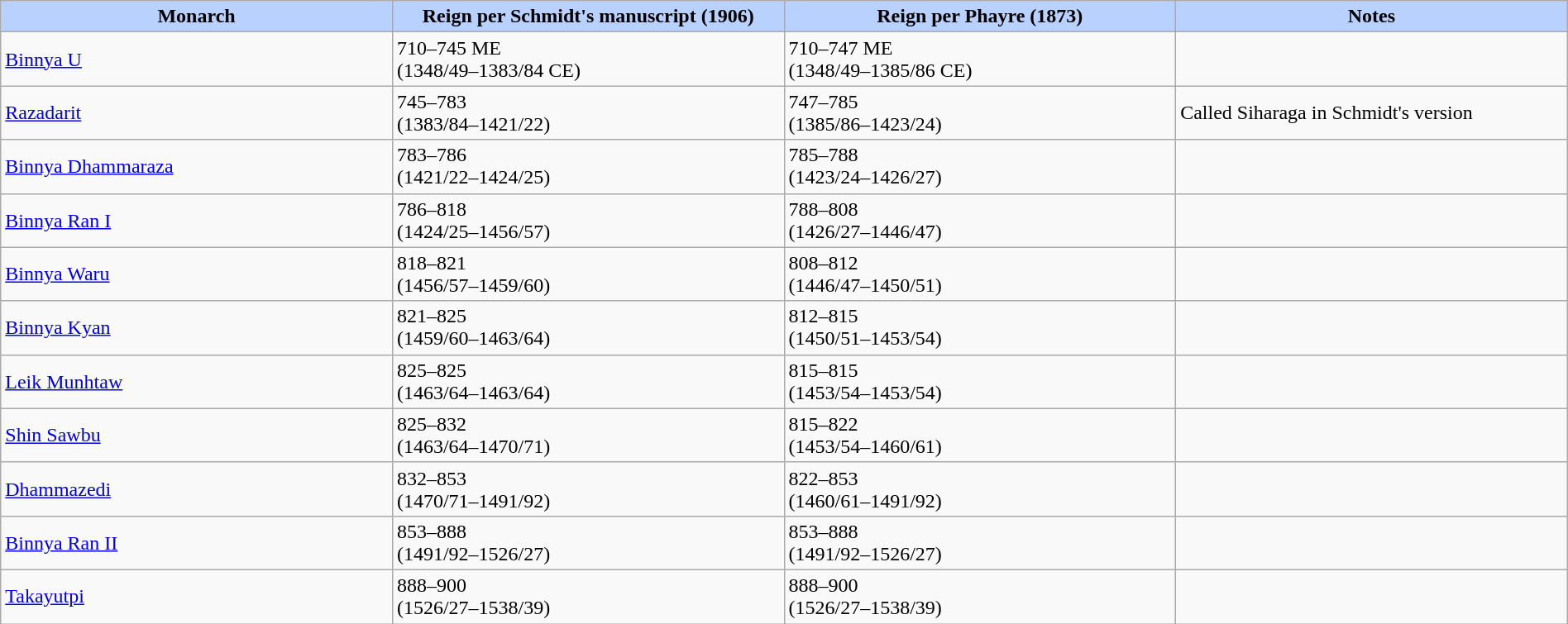<table width=100% class="wikitable">
<tr>
<th style="background-color:#B9D1FF" width=10%>Monarch</th>
<th style="background-color:#B9D1FF" width=10%>Reign per Schmidt's manuscript (1906)</th>
<th style="background-color:#B9D1FF" width=10%>Reign per Phayre (1873)</th>
<th style="background-color:#B9D1FF" width=10%>Notes</th>
</tr>
<tr>
<td><a href='#'>Binnya U</a></td>
<td>710–745 ME <br> (1348/49–1383/84 CE)</td>
<td>710–747 ME <br> (1348/49–1385/86 CE)</td>
<td></td>
</tr>
<tr>
<td><a href='#'>Razadarit</a></td>
<td>745–783 <br> (1383/84–1421/22)</td>
<td>747–785 <br> (1385/86–1423/24)</td>
<td>Called Siharaga in Schmidt's version</td>
</tr>
<tr>
<td><a href='#'>Binnya Dhammaraza</a></td>
<td>783–786 <br> (1421/22–1424/25)</td>
<td>785–788 <br> (1423/24–1426/27)</td>
<td></td>
</tr>
<tr>
<td><a href='#'>Binnya Ran I</a></td>
<td>786–818 <br> (1424/25–1456/57)</td>
<td>788–808 <br> (1426/27–1446/47)</td>
<td></td>
</tr>
<tr>
<td><a href='#'>Binnya Waru</a></td>
<td>818–821 <br> (1456/57–1459/60)</td>
<td>808–812 <br> (1446/47–1450/51)</td>
<td></td>
</tr>
<tr>
<td><a href='#'>Binnya Kyan</a></td>
<td>821–825 <br> (1459/60–1463/64)</td>
<td>812–815 <br> (1450/51–1453/54)</td>
<td></td>
</tr>
<tr>
<td><a href='#'>Leik Munhtaw</a></td>
<td>825–825 <br> (1463/64–1463/64)</td>
<td>815–815 <br> (1453/54–1453/54)</td>
<td></td>
</tr>
<tr>
<td><a href='#'>Shin Sawbu</a></td>
<td>825–832 <br> (1463/64–1470/71)</td>
<td>815–822 <br> (1453/54–1460/61)</td>
<td></td>
</tr>
<tr>
<td><a href='#'>Dhammazedi</a></td>
<td>832–853 <br> (1470/71–1491/92)</td>
<td>822–853 <br> (1460/61–1491/92)</td>
<td></td>
</tr>
<tr>
<td><a href='#'>Binnya Ran II</a></td>
<td>853–888 <br> (1491/92–1526/27)</td>
<td>853–888 <br> (1491/92–1526/27)</td>
<td></td>
</tr>
<tr>
<td><a href='#'>Takayutpi</a></td>
<td>888–900 <br> (1526/27–1538/39)</td>
<td>888–900 <br> (1526/27–1538/39)</td>
<td></td>
</tr>
</table>
